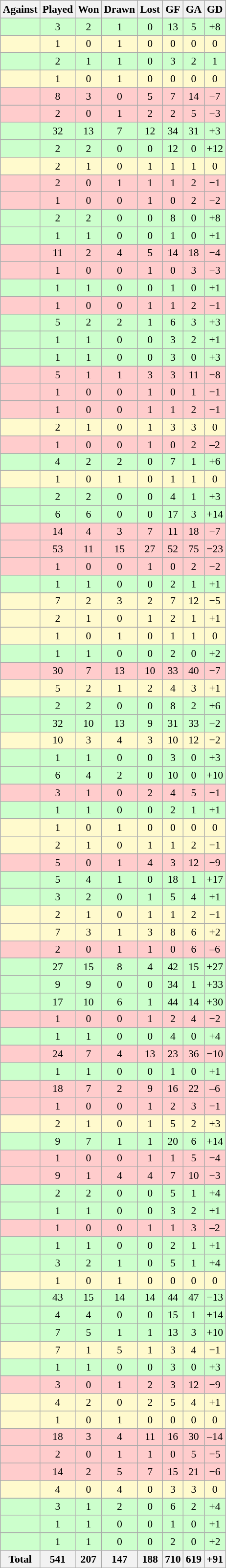<table class="wikitable sortable" style="font-size:90%; text-align:center;">
<tr>
<th>Against</th>
<th>Played</th>
<th>Won</th>
<th>Drawn</th>
<th>Lost</th>
<th>GF</th>
<th>GA</th>
<th>GD</th>
</tr>
<tr bgcolor=CCFFCC>
<td style="text-align:left;"></td>
<td>3</td>
<td>2</td>
<td>1</td>
<td>0</td>
<td>13</td>
<td>5</td>
<td>+8</td>
</tr>
<tr bgcolor=FFFACD>
<td style="text-align:left;"></td>
<td>1</td>
<td>0</td>
<td>1</td>
<td>0</td>
<td>0</td>
<td>0</td>
<td>0</td>
</tr>
<tr bgcolor=CCFFCC>
<td style="text-align:left;"></td>
<td>2</td>
<td>1</td>
<td>1</td>
<td>0</td>
<td>3</td>
<td>2</td>
<td>1</td>
</tr>
<tr bgcolor=FFFACD>
<td style="text-align:left;"></td>
<td>1</td>
<td>0</td>
<td>1</td>
<td>0</td>
<td>0</td>
<td>0</td>
<td>0</td>
</tr>
<tr bgcolor=FFCCCC>
<td style="text-align:left;"></td>
<td>8</td>
<td>3</td>
<td>0</td>
<td>5</td>
<td>7</td>
<td>14</td>
<td>−7</td>
</tr>
<tr bgcolor=FFCCCC>
<td style="text-align:left;"></td>
<td>2</td>
<td>0</td>
<td>1</td>
<td>2</td>
<td>2</td>
<td>5</td>
<td>−3</td>
</tr>
<tr bgcolor=CCFFCC>
<td style="text-align:left;"></td>
<td>32</td>
<td>13</td>
<td>7</td>
<td>12</td>
<td>34</td>
<td>31</td>
<td>+3</td>
</tr>
<tr bgcolor=CCFFCC>
<td style="text-align:left;"></td>
<td>2</td>
<td>2</td>
<td>0</td>
<td>0</td>
<td>12</td>
<td>0</td>
<td>+12</td>
</tr>
<tr bgcolor=FFFACD>
<td style="text-align:left;"></td>
<td>2</td>
<td>1</td>
<td>0</td>
<td>1</td>
<td>1</td>
<td>1</td>
<td>0</td>
</tr>
<tr bgcolor=FFCCCC>
<td style="text-align:left;"></td>
<td>2</td>
<td>0</td>
<td>1</td>
<td>1</td>
<td>1</td>
<td>2</td>
<td>−1</td>
</tr>
<tr bgcolor=FFCCCC>
<td style="text-align:left;"></td>
<td>1</td>
<td>0</td>
<td>0</td>
<td>1</td>
<td>0</td>
<td>2</td>
<td>−2</td>
</tr>
<tr bgcolor=CCFFCC>
<td style="text-align:left;"></td>
<td>2</td>
<td>2</td>
<td>0</td>
<td>0</td>
<td>8</td>
<td>0</td>
<td>+8</td>
</tr>
<tr bgcolor=CCFFCC>
<td style="text-align:left;"></td>
<td>1</td>
<td>1</td>
<td>0</td>
<td>0</td>
<td>1</td>
<td>0</td>
<td>+1</td>
</tr>
<tr bgcolor=FFCCCC>
<td style="text-align:left;"></td>
<td>11</td>
<td>2</td>
<td>4</td>
<td>5</td>
<td>14</td>
<td>18</td>
<td>−4</td>
</tr>
<tr bgcolor=FFCCCC>
<td style="text-align:left;"></td>
<td>1</td>
<td>0</td>
<td>0</td>
<td>1</td>
<td>0</td>
<td>3</td>
<td>−3</td>
</tr>
<tr bgcolor=CCFFCC>
<td style="text-align:left;"></td>
<td>1</td>
<td>1</td>
<td>0</td>
<td>0</td>
<td>1</td>
<td>0</td>
<td>+1</td>
</tr>
<tr bgcolor=FFCCCC>
<td style="text-align:left;"></td>
<td>1</td>
<td>0</td>
<td>0</td>
<td>1</td>
<td>1</td>
<td>2</td>
<td>−1</td>
</tr>
<tr bgcolor=CCFFCC>
<td style="text-align:left;"></td>
<td>5</td>
<td>2</td>
<td>2</td>
<td>1</td>
<td>6</td>
<td>3</td>
<td>+3</td>
</tr>
<tr bgcolor=CCFFCC>
<td style="text-align:left;"></td>
<td>1</td>
<td>1</td>
<td>0</td>
<td>0</td>
<td>3</td>
<td>2</td>
<td>+1</td>
</tr>
<tr bgcolor=CCFFCC>
<td style="text-align:left;"></td>
<td>1</td>
<td>1</td>
<td>0</td>
<td>0</td>
<td>3</td>
<td>0</td>
<td>+3</td>
</tr>
<tr bgcolor=FFCCCC>
<td style="text-align:left;"></td>
<td>5</td>
<td>1</td>
<td>1</td>
<td>3</td>
<td>3</td>
<td>11</td>
<td>−8</td>
</tr>
<tr bgcolor=FFCCCC>
<td style="text-align:left;"></td>
<td>1</td>
<td>0</td>
<td>0</td>
<td>1</td>
<td>0</td>
<td>1</td>
<td>−1</td>
</tr>
<tr bgcolor=FFCCCC>
<td style="text-align:left;"></td>
<td>1</td>
<td>0</td>
<td>0</td>
<td>1</td>
<td>1</td>
<td>2</td>
<td>−1</td>
</tr>
<tr bgcolor=FFFACD>
<td style="text-align:left;"></td>
<td>2</td>
<td>1</td>
<td>0</td>
<td>1</td>
<td>3</td>
<td>3</td>
<td>0</td>
</tr>
<tr bgcolor=FFCCCC>
<td style="text-align:left;"></td>
<td>1</td>
<td>0</td>
<td>0</td>
<td>1</td>
<td>0</td>
<td>2</td>
<td>–2</td>
</tr>
<tr bgcolor=CCFFCC>
<td style="text-align:left;"></td>
<td>4</td>
<td>2</td>
<td>2</td>
<td>0</td>
<td>7</td>
<td>1</td>
<td>+6</td>
</tr>
<tr bgcolor=FFFACD>
<td style="text-align:left;"></td>
<td>1</td>
<td>0</td>
<td>1</td>
<td>0</td>
<td>1</td>
<td>1</td>
<td>0</td>
</tr>
<tr bgcolor=CCFFCC>
<td style="text-align:left;"></td>
<td>2</td>
<td>2</td>
<td>0</td>
<td>0</td>
<td>4</td>
<td>1</td>
<td>+3</td>
</tr>
<tr bgcolor=CCFFCC>
<td style="text-align:left;"></td>
<td>6</td>
<td>6</td>
<td>0</td>
<td>0</td>
<td>17</td>
<td>3</td>
<td>+14</td>
</tr>
<tr bgcolor=FFCCCC>
<td style="text-align:left;"></td>
<td>14</td>
<td>4</td>
<td>3</td>
<td>7</td>
<td>11</td>
<td>18</td>
<td>−7</td>
</tr>
<tr bgcolor=FFCCCC>
<td style="text-align:left;"></td>
<td>53</td>
<td>11</td>
<td>15</td>
<td>27</td>
<td>52</td>
<td>75</td>
<td>−23</td>
</tr>
<tr bgcolor=FFCCCC>
<td style="text-align:left;"></td>
<td>1</td>
<td>0</td>
<td>0</td>
<td>1</td>
<td>0</td>
<td>2</td>
<td>−2</td>
</tr>
<tr bgcolor=CCFFCC>
<td style="text-align:left;"></td>
<td>1</td>
<td>1</td>
<td>0</td>
<td>0</td>
<td>2</td>
<td>1</td>
<td>+1</td>
</tr>
<tr bgcolor=FFFACD>
<td style="text-align:left;"></td>
<td>7</td>
<td>2</td>
<td>3</td>
<td>2</td>
<td>7</td>
<td>12</td>
<td>−5</td>
</tr>
<tr bgcolor=FFFACD>
<td style="text-align:left;"></td>
<td>2</td>
<td>1</td>
<td>0</td>
<td>1</td>
<td>2</td>
<td>1</td>
<td>+1</td>
</tr>
<tr bgcolor=FFFACD>
<td style="text-align:left;"></td>
<td>1</td>
<td>0</td>
<td>1</td>
<td>0</td>
<td>1</td>
<td>1</td>
<td>0</td>
</tr>
<tr bgcolor=CCFFCC>
<td style="text-align:left;"></td>
<td>1</td>
<td>1</td>
<td>0</td>
<td>0</td>
<td>2</td>
<td>0</td>
<td>+2</td>
</tr>
<tr bgcolor=FFCCCC>
<td style="text-align:left;"></td>
<td>30</td>
<td>7</td>
<td>13</td>
<td>10</td>
<td>33</td>
<td>40</td>
<td>−7</td>
</tr>
<tr bgcolor=FFFACD>
<td style="text-align:left;"></td>
<td>5</td>
<td>2</td>
<td>1</td>
<td>2</td>
<td>4</td>
<td>3</td>
<td>+1</td>
</tr>
<tr bgcolor=CCFFCC>
<td style="text-align:left;"></td>
<td>2</td>
<td>2</td>
<td>0</td>
<td>0</td>
<td>8</td>
<td>2</td>
<td>+6</td>
</tr>
<tr bgcolor=CCFFCC>
<td style="text-align:left;"></td>
<td>32</td>
<td>10</td>
<td>13</td>
<td>9</td>
<td>31</td>
<td>33</td>
<td>−2</td>
</tr>
<tr bgcolor=FFFACD>
<td style="text-align:left;"></td>
<td>10</td>
<td>3</td>
<td>4</td>
<td>3</td>
<td>10</td>
<td>12</td>
<td>−2</td>
</tr>
<tr bgcolor=CCFFCC>
<td style="text-align:left;"></td>
<td>1</td>
<td>1</td>
<td>0</td>
<td>0</td>
<td>3</td>
<td>0</td>
<td>+3</td>
</tr>
<tr bgcolor=CCFFCC>
<td style="text-align:left;"></td>
<td>6</td>
<td>4</td>
<td>2</td>
<td>0</td>
<td>10</td>
<td>0</td>
<td>+10</td>
</tr>
<tr bgcolor=FFCCCC>
<td style="text-align:left;"></td>
<td>3</td>
<td>1</td>
<td>0</td>
<td>2</td>
<td>4</td>
<td>5</td>
<td>−1</td>
</tr>
<tr bgcolor=CCFFCC>
<td style="text-align:left;"></td>
<td>1</td>
<td>1</td>
<td>0</td>
<td>0</td>
<td>2</td>
<td>1</td>
<td>+1</td>
</tr>
<tr bgcolor=FFFACD>
<td style="text-align:left;"></td>
<td>1</td>
<td>0</td>
<td>1</td>
<td>0</td>
<td>0</td>
<td>0</td>
<td>0</td>
</tr>
<tr bgcolor=FFFACD>
<td style="text-align:left;"></td>
<td>2</td>
<td>1</td>
<td>0</td>
<td>1</td>
<td>1</td>
<td>2</td>
<td>−1</td>
</tr>
<tr bgcolor=FFCCCC>
<td style="text-align:left;"></td>
<td>5</td>
<td>0</td>
<td>1</td>
<td>4</td>
<td>3</td>
<td>12</td>
<td>−9</td>
</tr>
<tr bgcolor=CCFFCC>
<td style="text-align:left;"></td>
<td>5</td>
<td>4</td>
<td>1</td>
<td>0</td>
<td>18</td>
<td>1</td>
<td>+17</td>
</tr>
<tr bgcolor=CCFFCC>
<td style="text-align:left;"></td>
<td>3</td>
<td>2</td>
<td>0</td>
<td>1</td>
<td>5</td>
<td>4</td>
<td>+1</td>
</tr>
<tr bgcolor=FFFACD>
<td style="text-align:left;"></td>
<td>2</td>
<td>1</td>
<td>0</td>
<td>1</td>
<td>1</td>
<td>2</td>
<td>−1</td>
</tr>
<tr bgcolor=FFFACD>
<td style="text-align:left;"></td>
<td>7</td>
<td>3</td>
<td>1</td>
<td>3</td>
<td>8</td>
<td>6</td>
<td>+2</td>
</tr>
<tr bgcolor=FFCCCC>
<td style="text-align:left;"></td>
<td>2</td>
<td>0</td>
<td>1</td>
<td>1</td>
<td>0</td>
<td>6</td>
<td>–6</td>
</tr>
<tr bgcolor=CCFFCC>
<td style="text-align:left;"></td>
<td>27</td>
<td>15</td>
<td>8</td>
<td>4</td>
<td>42</td>
<td>15</td>
<td>+27</td>
</tr>
<tr bgcolor=CCFFCC>
<td style="text-align:left;"></td>
<td>9</td>
<td>9</td>
<td>0</td>
<td>0</td>
<td>34</td>
<td>1</td>
<td>+33</td>
</tr>
<tr bgcolor=CCFFCC>
<td style="text-align:left;"></td>
<td>17</td>
<td>10</td>
<td>6</td>
<td>1</td>
<td>44</td>
<td>14</td>
<td>+30</td>
</tr>
<tr bgcolor=FFCCCC>
<td style="text-align:left;"></td>
<td>1</td>
<td>0</td>
<td>0</td>
<td>1</td>
<td>2</td>
<td>4</td>
<td>−2</td>
</tr>
<tr bgcolor=CCFFCC>
<td style="text-align:left;"></td>
<td>1</td>
<td>1</td>
<td>0</td>
<td>0</td>
<td>4</td>
<td>0</td>
<td>+4</td>
</tr>
<tr bgcolor=FFCCCC>
<td style="text-align:left;"></td>
<td>24</td>
<td>7</td>
<td>4</td>
<td>13</td>
<td>23</td>
<td>36</td>
<td>−10</td>
</tr>
<tr bgcolor=CCFFCC>
<td style="text-align:left;"></td>
<td>1</td>
<td>1</td>
<td>0</td>
<td>0</td>
<td>1</td>
<td>0</td>
<td>+1</td>
</tr>
<tr bgcolor=FFCCCC>
<td style="text-align:left;"></td>
<td>18</td>
<td>7</td>
<td>2</td>
<td>9</td>
<td>16</td>
<td>22</td>
<td>–6</td>
</tr>
<tr bgcolor=FFCCCC>
<td style="text-align:left;"></td>
<td>1</td>
<td>0</td>
<td>0</td>
<td>1</td>
<td>2</td>
<td>3</td>
<td>−1</td>
</tr>
<tr bgcolor=FFFACD>
<td style="text-align:left;"></td>
<td>2</td>
<td>1</td>
<td>0</td>
<td>1</td>
<td>5</td>
<td>2</td>
<td>+3</td>
</tr>
<tr bgcolor=CCFFCC>
<td style="text-align:left;"></td>
<td>9</td>
<td>7</td>
<td>1</td>
<td>1</td>
<td>20</td>
<td>6</td>
<td>+14</td>
</tr>
<tr bgcolor=FFCCCC>
<td style="text-align:left;"></td>
<td>1</td>
<td>0</td>
<td>0</td>
<td>1</td>
<td>1</td>
<td>5</td>
<td>−4</td>
</tr>
<tr bgcolor=FFCCCC>
<td style="text-align:left;"></td>
<td>9</td>
<td>1</td>
<td>4</td>
<td>4</td>
<td>7</td>
<td>10</td>
<td>−3</td>
</tr>
<tr bgcolor=CCFFCC>
<td style="text-align:left;"></td>
<td>2</td>
<td>2</td>
<td>0</td>
<td>0</td>
<td>5</td>
<td>1</td>
<td>+4</td>
</tr>
<tr bgcolor=CCFFCC>
<td style="text-align:left;"></td>
<td>1</td>
<td>1</td>
<td>0</td>
<td>0</td>
<td>3</td>
<td>2</td>
<td>+1</td>
</tr>
<tr bgcolor=FFCCCC>
<td style="text-align:left;"></td>
<td>1</td>
<td>0</td>
<td>0</td>
<td>1</td>
<td>1</td>
<td>3</td>
<td>–2</td>
</tr>
<tr bgcolor=CCFFCC>
<td style="text-align:left;"></td>
<td>1</td>
<td>1</td>
<td>0</td>
<td>0</td>
<td>2</td>
<td>1</td>
<td>+1</td>
</tr>
<tr bgcolor=CCFFCC>
<td style="text-align:left;"></td>
<td>3</td>
<td>2</td>
<td>1</td>
<td>0</td>
<td>5</td>
<td>1</td>
<td>+4</td>
</tr>
<tr bgcolor=FFFACD>
<td style="text-align:left;"></td>
<td>1</td>
<td>0</td>
<td>1</td>
<td>0</td>
<td>0</td>
<td>0</td>
<td>0</td>
</tr>
<tr bgcolor=CCFFCC>
<td style="text-align:left;"></td>
<td>43</td>
<td>15</td>
<td>14</td>
<td>14</td>
<td>44</td>
<td>47</td>
<td>−13</td>
</tr>
<tr bgcolor=CCFFCC>
<td style="text-align:left;"></td>
<td>4</td>
<td>4</td>
<td>0</td>
<td>0</td>
<td>15</td>
<td>1</td>
<td>+14</td>
</tr>
<tr bgcolor=CCFFCC>
<td style="text-align:left;"></td>
<td>7</td>
<td>5</td>
<td>1</td>
<td>1</td>
<td>13</td>
<td>3</td>
<td>+10</td>
</tr>
<tr bgcolor=FFFACD>
<td style="text-align:left;"></td>
<td>7</td>
<td>1</td>
<td>5</td>
<td>1</td>
<td>3</td>
<td>4</td>
<td>−1</td>
</tr>
<tr bgcolor=CCFFCC>
<td style="text-align:left;"></td>
<td>1</td>
<td>1</td>
<td>0</td>
<td>0</td>
<td>3</td>
<td>0</td>
<td>+3</td>
</tr>
<tr bgcolor=FFCCCC>
<td style="text-align:left;"></td>
<td>3</td>
<td>0</td>
<td>1</td>
<td>2</td>
<td>3</td>
<td>12</td>
<td>−9</td>
</tr>
<tr bgcolor=FFFACD>
<td style="text-align:left;"></td>
<td>4</td>
<td>2</td>
<td>0</td>
<td>2</td>
<td>5</td>
<td>4</td>
<td>+1</td>
</tr>
<tr bgcolor=FFFACD>
<td style="text-align:left;"></td>
<td>1</td>
<td>0</td>
<td>1</td>
<td>0</td>
<td>0</td>
<td>0</td>
<td>0</td>
</tr>
<tr bgcolor=FFCCCC>
<td style="text-align:left;"></td>
<td>18</td>
<td>3</td>
<td>4</td>
<td>11</td>
<td>16</td>
<td>30</td>
<td>–14</td>
</tr>
<tr bgcolor=FFCCCC>
<td style="text-align:left;"></td>
<td>2</td>
<td>0</td>
<td>1</td>
<td>1</td>
<td>0</td>
<td>5</td>
<td>−5</td>
</tr>
<tr bgcolor=FFCCCC>
<td style="text-align:left;"></td>
<td>14</td>
<td>2</td>
<td>5</td>
<td>7</td>
<td>15</td>
<td>21</td>
<td>−6</td>
</tr>
<tr bgcolor=FFFACD>
<td style="text-align:left;"></td>
<td>4</td>
<td>0</td>
<td>4</td>
<td>0</td>
<td>3</td>
<td>3</td>
<td>0</td>
</tr>
<tr bgcolor=CCFFCC>
<td style="text-align:left;"></td>
<td>3</td>
<td>1</td>
<td>2</td>
<td>0</td>
<td>6</td>
<td>2</td>
<td>+4</td>
</tr>
<tr bgcolor=CCFFCC>
<td style="text-align:left;"></td>
<td>1</td>
<td>1</td>
<td>0</td>
<td>0</td>
<td>1</td>
<td>0</td>
<td>+1</td>
</tr>
<tr bgcolor=CCFFCC>
<td style="text-align:left;"></td>
<td>1</td>
<td>1</td>
<td>0</td>
<td>0</td>
<td>2</td>
<td>0</td>
<td>+2</td>
</tr>
<tr>
<th>Total</th>
<th>541</th>
<th>207</th>
<th>147</th>
<th>188</th>
<th>710</th>
<th>619</th>
<th>+91</th>
</tr>
</table>
